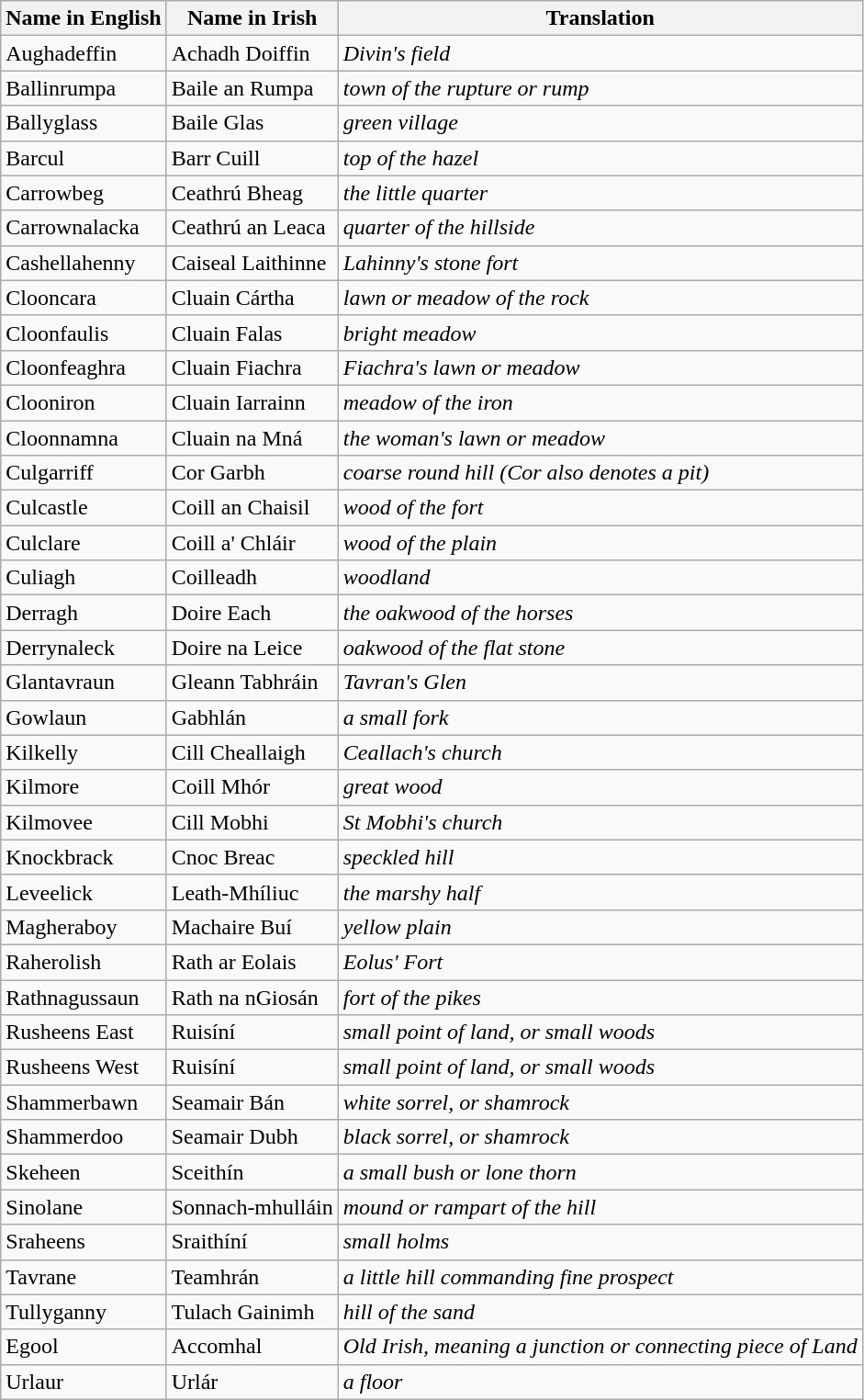<table class="wikitable">
<tr>
<th>Name in English</th>
<th>Name in Irish</th>
<th>Translation</th>
</tr>
<tr>
<td>Aughadeffin</td>
<td>Achadh Doiffin</td>
<td><em>Divin's field</em></td>
</tr>
<tr>
<td>Ballinrumpa</td>
<td>Baile an Rumpa</td>
<td><em>town of the rupture or rump</em></td>
</tr>
<tr>
<td>Ballyglass</td>
<td>Baile Glas</td>
<td><em>green village</em></td>
</tr>
<tr>
<td>Barcul</td>
<td>Barr Cuill</td>
<td><em>top of the hazel</em></td>
</tr>
<tr>
<td>Carrowbeg</td>
<td>Ceathrú Bheag</td>
<td><em>the little quarter</em></td>
</tr>
<tr>
<td>Carrownalacka</td>
<td>Ceathrú an Leaca</td>
<td><em>quarter of the hillside</em></td>
</tr>
<tr>
<td>Cashellahenny</td>
<td>Caiseal Laithinne</td>
<td><em>Lahinny's stone fort</em></td>
</tr>
<tr>
<td>Clooncara</td>
<td>Cluain Cártha</td>
<td><em>lawn or meadow of the rock</em></td>
</tr>
<tr>
<td>Cloonfaulis</td>
<td>Cluain Falas</td>
<td><em>bright meadow</em></td>
</tr>
<tr>
<td>Cloonfeaghra</td>
<td>Cluain Fiachra</td>
<td><em>Fiachra's lawn or meadow</em></td>
</tr>
<tr>
<td>Clooniron</td>
<td>Cluain Iarrainn</td>
<td><em>meadow of the iron</em></td>
</tr>
<tr>
<td>Cloonnamna</td>
<td>Cluain na Mná</td>
<td><em>the woman's lawn or meadow</em></td>
</tr>
<tr>
<td>Culgarriff</td>
<td>Cor Garbh</td>
<td><em>coarse round hill (Cor also denotes a pit)</em></td>
</tr>
<tr>
<td>Culcastle</td>
<td>Coill an Chaisil</td>
<td><em>wood of the fort</em></td>
</tr>
<tr>
<td>Culclare</td>
<td>Coill a' Chláir</td>
<td><em>wood of the plain</em></td>
</tr>
<tr>
<td>Culiagh</td>
<td>Coilleadh</td>
<td><em>woodland</em></td>
</tr>
<tr>
<td>Derragh</td>
<td>Doire Each</td>
<td><em>the oakwood of the horses</em></td>
</tr>
<tr>
<td>Derrynaleck</td>
<td>Doire na Leice</td>
<td><em>oakwood of the flat stone</em></td>
</tr>
<tr>
<td>Glantavraun</td>
<td>Gleann Tabhráin</td>
<td><em>Tavran's Glen</em></td>
</tr>
<tr>
<td>Gowlaun</td>
<td>Gabhlán</td>
<td><em>a small fork</em></td>
</tr>
<tr>
<td>Kilkelly</td>
<td>Cill Cheallaigh</td>
<td><em>Ceallach's church</em></td>
</tr>
<tr>
<td>Kilmore</td>
<td>Coill Mhór</td>
<td><em>great wood</em></td>
</tr>
<tr>
<td>Kilmovee</td>
<td>Cill Mobhi</td>
<td><em>St Mobhi's church</em></td>
</tr>
<tr>
<td>Knockbrack</td>
<td>Cnoc Breac</td>
<td><em>speckled hill</em></td>
</tr>
<tr>
<td>Leveelick</td>
<td>Leath-Mhíliuc</td>
<td><em>the marshy half</em></td>
</tr>
<tr>
<td>Magheraboy</td>
<td>Machaire Buí</td>
<td><em>yellow plain</em></td>
</tr>
<tr>
<td>Raherolish</td>
<td>Rath ar Eolais</td>
<td><em>Eolus' Fort</em></td>
</tr>
<tr>
<td>Rathnagussaun</td>
<td>Rath na nGiosán</td>
<td><em>fort of the pikes</em></td>
</tr>
<tr>
<td>Rusheens East</td>
<td>Ruisíní</td>
<td><em>small point of land, or small woods</em></td>
</tr>
<tr>
<td>Rusheens West</td>
<td>Ruisíní</td>
<td><em>small point of land, or small woods</em></td>
</tr>
<tr>
<td>Shammerbawn</td>
<td>Seamair Bán</td>
<td><em>white sorrel, or shamrock</em></td>
</tr>
<tr>
<td>Shammerdoo</td>
<td>Seamair Dubh</td>
<td><em>black sorrel, or shamrock</em></td>
</tr>
<tr>
<td>Skeheen</td>
<td>Sceithín</td>
<td><em>a small bush or lone thorn</em></td>
</tr>
<tr>
<td>Sinolane</td>
<td>Sonnach-mhulláin</td>
<td><em>mound or rampart of the hill</em></td>
</tr>
<tr>
<td>Sraheens</td>
<td>Sraithíní</td>
<td><em>small holms</em></td>
</tr>
<tr>
<td>Tavrane</td>
<td>Teamhrán</td>
<td><em>a little hill commanding fine prospect</em></td>
</tr>
<tr>
<td>Tullyganny</td>
<td>Tulach Gainimh</td>
<td><em>hill of the sand</em></td>
</tr>
<tr>
<td>Egool</td>
<td>Accomhal</td>
<td><em>Old Irish, meaning a junction or connecting piece of Land</em></td>
</tr>
<tr>
<td>Urlaur</td>
<td>Urlár</td>
<td><em>a floor</em></td>
</tr>
</table>
